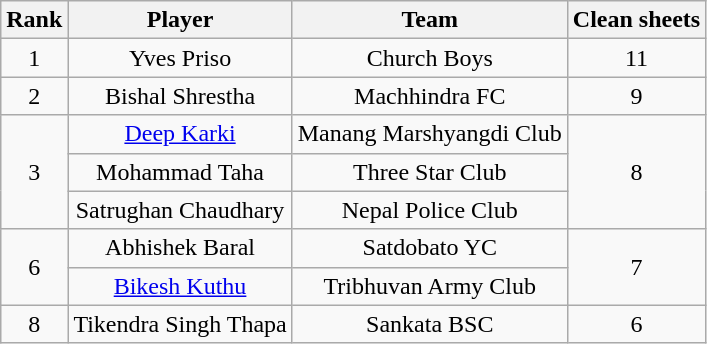<table class="wikitable" style="text-align:center">
<tr>
<th>Rank</th>
<th>Player</th>
<th>Team</th>
<th>Clean sheets</th>
</tr>
<tr>
<td>1</td>
<td> Yves Priso</td>
<td>Church Boys</td>
<td>11</td>
</tr>
<tr>
<td>2</td>
<td> Bishal Shrestha</td>
<td>Machhindra FC</td>
<td>9</td>
</tr>
<tr>
<td rowspan="3">3</td>
<td> <a href='#'>Deep Karki</a></td>
<td>Manang Marshyangdi Club</td>
<td rowspan="3">8</td>
</tr>
<tr>
<td> Mohammad Taha</td>
<td>Three Star Club</td>
</tr>
<tr>
<td> Satrughan Chaudhary</td>
<td>Nepal Police Club</td>
</tr>
<tr>
<td rowspan="2">6</td>
<td> Abhishek Baral</td>
<td>Satdobato YC</td>
<td rowspan="2">7</td>
</tr>
<tr>
<td> <a href='#'>Bikesh Kuthu</a></td>
<td>Tribhuvan Army Club</td>
</tr>
<tr>
<td>8</td>
<td> Tikendra Singh Thapa</td>
<td>Sankata BSC</td>
<td>6</td>
</tr>
</table>
